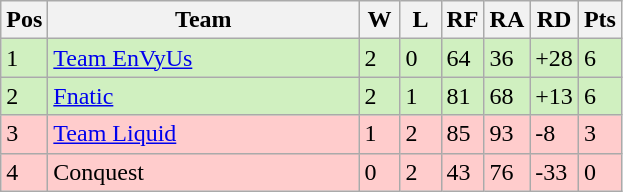<table class="wikitable">
<tr>
<th width="20px">Pos</th>
<th width="200px">Team</th>
<th width="20px">W</th>
<th width="20px">L</th>
<th width="20px">RF</th>
<th width="20px">RA</th>
<th width="20px">RD</th>
<th width="20px">Pts</th>
</tr>
<tr style="background: #D0F0C0;">
<td>1</td>
<td><a href='#'>Team EnVyUs</a></td>
<td>2</td>
<td>0</td>
<td>64</td>
<td>36</td>
<td>+28</td>
<td>6</td>
</tr>
<tr style="background: #D0F0C0;">
<td>2</td>
<td><a href='#'>Fnatic</a></td>
<td>2</td>
<td>1</td>
<td>81</td>
<td>68</td>
<td>+13</td>
<td>6</td>
</tr>
<tr style="background: #FFCCCC;">
<td>3</td>
<td><a href='#'>Team Liquid</a></td>
<td>1</td>
<td>2</td>
<td>85</td>
<td>93</td>
<td>-8</td>
<td>3</td>
</tr>
<tr style="background: #FFCCCC;">
<td>4</td>
<td>Conquest</td>
<td>0</td>
<td>2</td>
<td>43</td>
<td>76</td>
<td>-33</td>
<td>0</td>
</tr>
</table>
